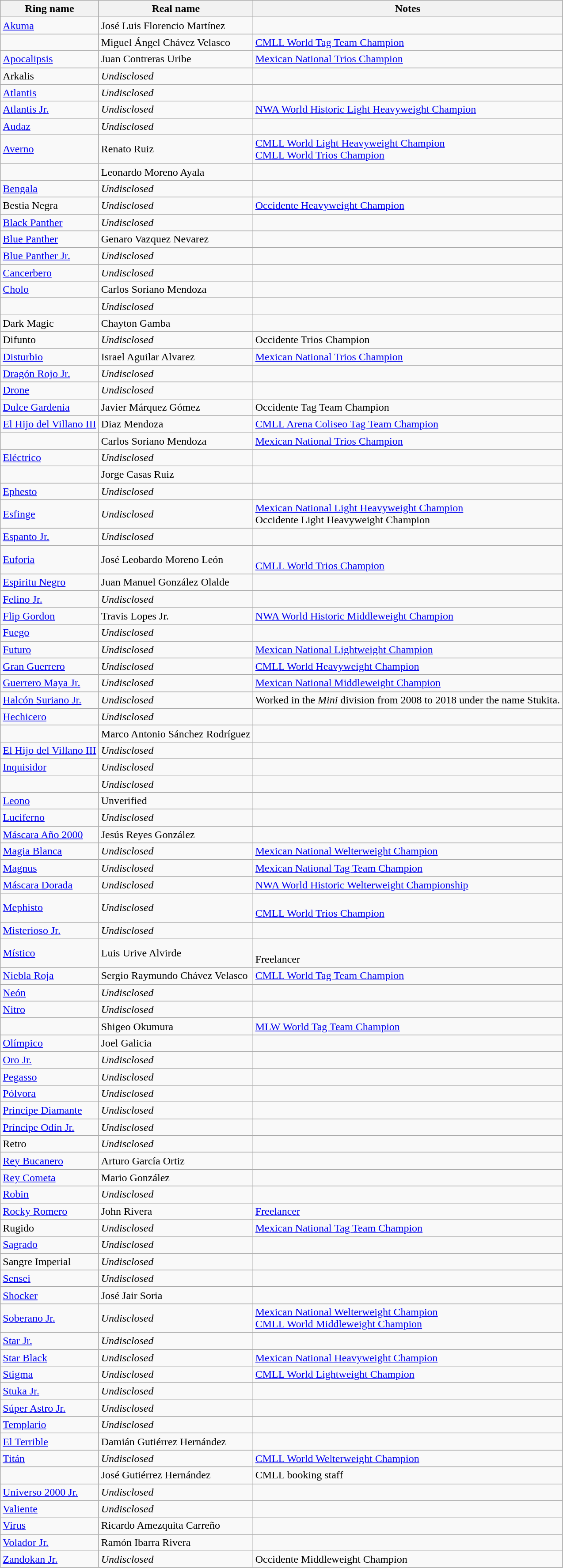<table class="wikitable sortable">
<tr>
<th>Ring name</th>
<th>Real name</th>
<th>Notes</th>
</tr>
<tr>
<td><a href='#'>Akuma</a></td>
<td>José Luis Florencio Martínez</td>
<td></td>
</tr>
<tr>
<td></td>
<td>Miguel Ángel Chávez Velasco</td>
<td><a href='#'>CMLL World Tag Team Champion</a></td>
</tr>
<tr>
<td><a href='#'>Apocalipsis</a></td>
<td>Juan Contreras Uribe</td>
<td><a href='#'>Mexican National Trios Champion</a></td>
</tr>
<tr>
<td>Arkalis</td>
<td><em>Undisclosed</em></td>
<td></td>
</tr>
<tr>
<td><a href='#'>Atlantis</a></td>
<td><em>Undisclosed</em></td>
<td></td>
</tr>
<tr>
<td><a href='#'>Atlantis Jr.</a></td>
<td><em>Undisclosed</em></td>
<td><a href='#'>NWA World Historic Light Heavyweight Champion</a></td>
</tr>
<tr>
<td><a href='#'>Audaz</a></td>
<td><em>Undisclosed</em></td>
<td></td>
</tr>
<tr>
<td><a href='#'>Averno</a></td>
<td>Renato Ruiz</td>
<td><a href='#'>CMLL World Light Heavyweight Champion</a><br><a href='#'>CMLL World Trios Champion</a></td>
</tr>
<tr>
<td></td>
<td>Leonardo Moreno Ayala</td>
<td><br></td>
</tr>
<tr>
<td><a href='#'>Bengala</a></td>
<td><em>Undisclosed</em></td>
<td></td>
</tr>
<tr>
<td>Bestia Negra</td>
<td><em>Undisclosed</em></td>
<td><a href='#'>Occidente Heavyweight Champion</a></td>
</tr>
<tr>
<td><a href='#'>Black Panther</a></td>
<td><em>Undisclosed</em></td>
<td></td>
</tr>
<tr>
<td><a href='#'>Blue Panther</a></td>
<td>Genaro Vazquez Nevarez</td>
<td></td>
</tr>
<tr>
<td><a href='#'>Blue Panther Jr.</a></td>
<td><em>Undisclosed</em></td>
<td></td>
</tr>
<tr>
<td><a href='#'>Cancerbero</a></td>
<td><em>Undisclosed</em></td>
<td></td>
</tr>
<tr>
<td><a href='#'>Cholo</a></td>
<td>Carlos Soriano Mendoza</td>
<td></td>
</tr>
<tr>
<td></td>
<td><em>Undisclosed</em></td>
<td></td>
</tr>
<tr>
<td>Dark Magic</td>
<td>Chayton Gamba</td>
<td></td>
</tr>
<tr>
<td>Difunto</td>
<td><em>Undisclosed</em></td>
<td>Occidente Trios Champion</td>
</tr>
<tr>
<td><a href='#'>Disturbio</a></td>
<td>Israel Aguilar Alvarez</td>
<td><a href='#'>Mexican National Trios Champion</a></td>
</tr>
<tr>
<td><a href='#'>Dragón Rojo Jr.</a></td>
<td><em>Undisclosed</em></td>
<td></td>
</tr>
<tr>
<td><a href='#'>Drone</a></td>
<td><em>Undisclosed</em></td>
<td></td>
</tr>
<tr>
<td><a href='#'>Dulce Gardenia</a></td>
<td>Javier Márquez Gómez</td>
<td>Occidente Tag Team Champion</td>
</tr>
<tr>
<td><a href='#'>El Hijo del Villano III</a></td>
<td>Diaz Mendoza<br></td>
<td><a href='#'>CMLL Arena Coliseo Tag Team Champion</a></td>
</tr>
<tr>
<td></td>
<td>Carlos Soriano Mendoza</td>
<td><a href='#'>Mexican National Trios Champion</a></td>
</tr>
<tr>
<td><a href='#'>Eléctrico</a></td>
<td><em>Undisclosed</em></td>
<td></td>
</tr>
<tr>
<td></td>
<td>Jorge Casas Ruiz</td>
<td></td>
</tr>
<tr>
<td><a href='#'>Ephesto</a></td>
<td><em>Undisclosed</em></td>
<td></td>
</tr>
<tr>
<td><a href='#'>Esfinge</a></td>
<td><em>Undisclosed</em></td>
<td><a href='#'>Mexican National Light Heavyweight Champion</a><br>Occidente Light Heavyweight Champion</td>
</tr>
<tr>
<td><a href='#'>Espanto Jr.</a></td>
<td><em>Undisclosed</em></td>
<td></td>
</tr>
<tr>
<td><a href='#'>Euforia</a></td>
<td>José Leobardo Moreno León</td>
<td><br><a href='#'>CMLL World Trios Champion</a></td>
</tr>
<tr>
<td><a href='#'>Espiritu Negro</a></td>
<td>Juan Manuel González Olalde</td>
<td></td>
</tr>
<tr>
<td><a href='#'>Felino Jr.</a></td>
<td><em>Undisclosed</em></td>
<td></td>
</tr>
<tr>
<td><a href='#'>Flip Gordon</a></td>
<td>Travis Lopes Jr.</td>
<td><a href='#'>NWA World Historic Middleweight Champion</a></td>
</tr>
<tr>
<td><a href='#'>Fuego</a></td>
<td><em>Undisclosed</em></td>
<td></td>
</tr>
<tr>
<td><a href='#'>Futuro</a></td>
<td><em>Undisclosed</em></td>
<td><a href='#'>Mexican National Lightweight Champion</a></td>
</tr>
<tr>
<td><a href='#'>Gran Guerrero</a></td>
<td><em>Undisclosed</em></td>
<td><a href='#'>CMLL World Heavyweight Champion</a></td>
</tr>
<tr>
<td><a href='#'>Guerrero Maya Jr.</a></td>
<td><em>Undisclosed</em></td>
<td><a href='#'>Mexican National Middleweight Champion</a></td>
</tr>
<tr>
<td><a href='#'>Halcón Suriano Jr.</a></td>
<td><em>Undisclosed</em></td>
<td>Worked in the <em>Mini</em> division from 2008 to 2018 under the name Stukita.</td>
</tr>
<tr>
<td><a href='#'>Hechicero</a></td>
<td><em>Undisclosed</em></td>
<td></td>
</tr>
<tr>
<td></td>
<td>Marco Antonio Sánchez Rodríguez</td>
<td></td>
</tr>
<tr>
<td><a href='#'>El Hijo del Villano III</a></td>
<td><em>Undisclosed</em></td>
<td></td>
</tr>
<tr>
<td><a href='#'>Inquisidor</a></td>
<td><em>Undisclosed</em></td>
<td></td>
</tr>
<tr>
<td></td>
<td><em>Undisclosed</em></td>
<td></td>
</tr>
<tr>
<td><a href='#'>Leono</a></td>
<td>Unverified</td>
<td></td>
</tr>
<tr>
<td><a href='#'>Luciferno</a></td>
<td><em>Undisclosed</em></td>
<td></td>
</tr>
<tr>
<td><a href='#'>Máscara Año 2000</a></td>
<td>Jesús Reyes González</td>
<td></td>
</tr>
<tr>
<td><a href='#'>Magia Blanca</a></td>
<td><em>Undisclosed</em></td>
<td><a href='#'>Mexican National Welterweight Champion</a></td>
</tr>
<tr>
<td><a href='#'>Magnus</a></td>
<td><em>Undisclosed</em></td>
<td><a href='#'>Mexican National Tag Team Champion</a></td>
</tr>
<tr>
<td><a href='#'>Máscara Dorada</a></td>
<td><em>Undisclosed</em></td>
<td><a href='#'>NWA World Historic Welterweight Championship</a></td>
</tr>
<tr>
<td><a href='#'>Mephisto</a></td>
<td><em>Undisclosed</em></td>
<td><br><a href='#'>CMLL World Trios Champion</a></td>
</tr>
<tr>
<td><a href='#'>Misterioso Jr.</a></td>
<td><em>Undisclosed</em></td>
<td></td>
</tr>
<tr>
<td><a href='#'>Místico</a></td>
<td>Luis Urive Alvirde</td>
<td><br>Freelancer</td>
</tr>
<tr>
<td><a href='#'>Niebla Roja</a></td>
<td>Sergio Raymundo Chávez Velasco</td>
<td><a href='#'>CMLL World Tag Team Champion</a></td>
</tr>
<tr>
<td><a href='#'>Neón</a></td>
<td><em>Undisclosed</em></td>
<td></td>
</tr>
<tr>
<td><a href='#'>Nitro</a></td>
<td><em>Undisclosed</em></td>
<td></td>
</tr>
<tr>
<td></td>
<td>Shigeo Okumura</td>
<td><a href='#'>MLW World Tag Team Champion</a></td>
</tr>
<tr>
<td><a href='#'>Olímpico</a></td>
<td>Joel Galicia</td>
<td></td>
</tr>
<tr>
<td><a href='#'>Oro Jr.</a></td>
<td><em>Undisclosed</em></td>
<td></td>
</tr>
<tr>
<td><a href='#'>Pegasso</a></td>
<td><em>Undisclosed</em></td>
<td></td>
</tr>
<tr>
<td><a href='#'>Pólvora</a></td>
<td><em>Undisclosed</em></td>
<td></td>
</tr>
<tr>
<td><a href='#'>Principe Diamante</a></td>
<td><em>Undisclosed</em></td>
<td></td>
</tr>
<tr>
<td><a href='#'>Príncipe Odín Jr.</a></td>
<td><em>Undisclosed</em></td>
<td></td>
</tr>
<tr>
<td>Retro</td>
<td><em>Undisclosed</em></td>
<td></td>
</tr>
<tr>
<td><a href='#'>Rey Bucanero</a></td>
<td>Arturo García Ortiz</td>
<td></td>
</tr>
<tr>
<td><a href='#'>Rey Cometa</a></td>
<td>Mario González</td>
<td></td>
</tr>
<tr>
<td><a href='#'>Robin</a></td>
<td><em>Undisclosed</em></td>
<td></td>
</tr>
<tr>
<td><a href='#'>Rocky Romero</a></td>
<td>John Rivera</td>
<td><a href='#'>Freelancer</a></td>
</tr>
<tr>
<td>Rugido</td>
<td><em>Undisclosed</em></td>
<td><a href='#'>Mexican National Tag Team Champion</a></td>
</tr>
<tr>
<td><a href='#'>Sagrado</a></td>
<td><em>Undisclosed</em></td>
<td></td>
</tr>
<tr>
<td>Sangre Imperial</td>
<td><em>Undisclosed</em></td>
<td></td>
</tr>
<tr>
<td><a href='#'>Sensei</a></td>
<td><em>Undisclosed</em></td>
<td></td>
</tr>
<tr>
<td><a href='#'>Shocker</a></td>
<td José Jair Soria>José Jair Soria</td>
<td></td>
</tr>
<tr>
<td><a href='#'>Soberano Jr.</a></td>
<td><em>Undisclosed</em></td>
<td><a href='#'>Mexican National Welterweight Champion</a><br><a href='#'>CMLL World Middleweight Champion</a></td>
</tr>
<tr>
<td><a href='#'>Star Jr.</a></td>
<td><em>Undisclosed</em></td>
<td></td>
</tr>
<tr>
<td><a href='#'>Star Black</a></td>
<td><em>Undisclosed</em></td>
<td><a href='#'>Mexican National Heavyweight Champion</a></td>
</tr>
<tr>
<td><a href='#'>Stigma</a></td>
<td><em>Undisclosed</em></td>
<td><a href='#'>CMLL World Lightweight Champion</a></td>
</tr>
<tr>
<td><a href='#'>Stuka Jr.</a></td>
<td><em>Undisclosed</em></td>
<td></td>
</tr>
<tr>
<td><a href='#'>Súper Astro Jr.</a></td>
<td><em>Undisclosed</em></td>
<td></td>
</tr>
<tr>
<td><a href='#'>Templario</a></td>
<td><em>Undisclosed</em></td>
<td></td>
</tr>
<tr>
<td><a href='#'>El Terrible</a></td>
<td>Damián Gutiérrez Hernández</td>
<td></td>
</tr>
<tr>
<td><a href='#'>Titán</a></td>
<td><em>Undisclosed</em></td>
<td><a href='#'>CMLL World Welterweight Champion</a></td>
</tr>
<tr>
<td></td>
<td>José Gutiérrez Hernández</td>
<td>CMLL booking staff</td>
</tr>
<tr>
<td><a href='#'>Universo 2000 Jr.</a></td>
<td><em>Undisclosed</em></td>
<td></td>
</tr>
<tr>
<td><a href='#'>Valiente</a></td>
<td><em>Undisclosed</em></td>
<td></td>
</tr>
<tr>
<td><a href='#'>Virus</a></td>
<td>Ricardo Amezquita Carreño</td>
<td></td>
</tr>
<tr>
<td><a href='#'>Volador Jr.</a></td>
<td>Ramón Ibarra Rivera</td>
<td></td>
</tr>
<tr>
<td><a href='#'>Zandokan Jr.</a></td>
<td><em>Undisclosed</em> </td>
<td>Occidente Middleweight Champion</td>
</tr>
</table>
